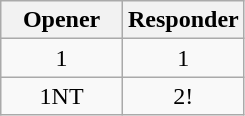<table class="wikitable" style="float:left; margin-right:15px;">
<tr>
<th width=50%>Opener</th>
<th width=50%>Responder</th>
</tr>
<tr align=center>
<td>1</td>
<td>1</td>
</tr>
<tr align=center>
<td>1NT</td>
<td>2!</td>
</tr>
</table>
